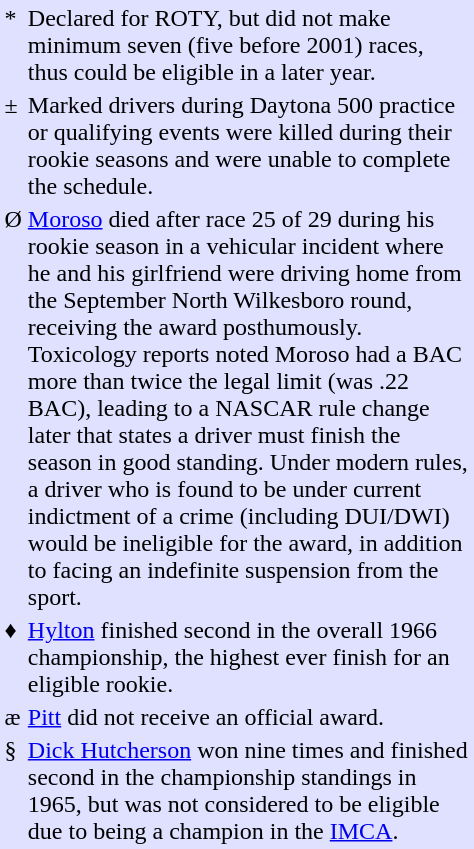<table style="float:right; background:#e0e0ff; width:25%;">
<tr>
<td style="vertical-align:top">*</td>
<td>Declared for ROTY, but did not make minimum seven (five before 2001) races, thus could be eligible in a later year.</td>
</tr>
<tr>
<td style="vertical-align:top">±</td>
<td>Marked drivers during Daytona 500 practice or qualifying events were killed during their rookie seasons and were unable to complete the schedule.</td>
</tr>
<tr>
<td style="vertical-align:top">Ø</td>
<td><a href='#'>Moroso</a> died after race 25 of 29 during his rookie season in a vehicular incident where he and his girlfriend were driving home from the September North Wilkesboro round, receiving the award posthumously.  Toxicology reports noted Moroso had a BAC more than twice the legal limit (was .22 BAC), leading to a NASCAR rule change later that states a driver must finish the season in good standing.  Under modern rules, a driver who is found to be under current indictment of a crime (including DUI/DWI) would be ineligible for the award, in addition to facing an indefinite suspension from the sport.</td>
</tr>
<tr>
<td style="vertical-align:top">♦</td>
<td><a href='#'>Hylton</a> finished second in the overall 1966 championship, the highest ever finish for an eligible rookie.</td>
</tr>
<tr>
<td style="vertical-align:top">æ</td>
<td><a href='#'>Pitt</a> did not receive an official award.</td>
</tr>
<tr>
<td style="vertical-align:top">§</td>
<td><a href='#'>Dick Hutcherson</a> won nine times and finished second in the championship standings in 1965, but was not considered to be eligible due to being a champion in the <a href='#'>IMCA</a>.</td>
</tr>
</table>
